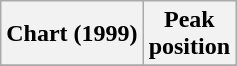<table class="wikitable plainrowheaders">
<tr>
<th scope="col">Chart (1999)</th>
<th scope="col">Peak<br>position</th>
</tr>
<tr>
</tr>
</table>
